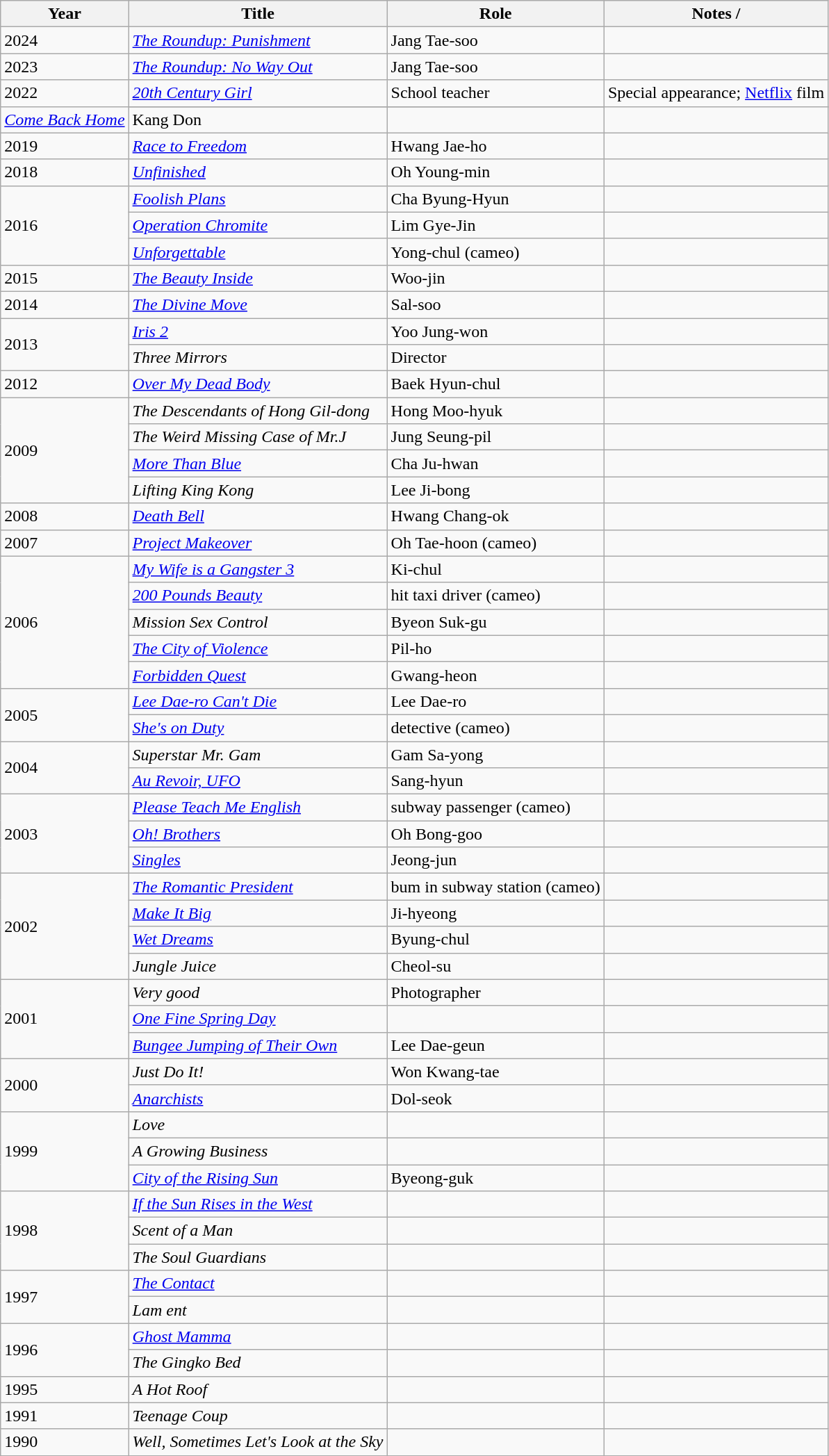<table class="wikitable sortable">
<tr>
<th>Year</th>
<th>Title</th>
<th>Role</th>
<th>Notes /</th>
</tr>
<tr>
<td>2024</td>
<td><em><a href='#'>The Roundup: Punishment</a></em></td>
<td>Jang Tae-soo</td>
<td></td>
</tr>
<tr>
<td>2023</td>
<td><em><a href='#'>The Roundup: No Way Out</a></em></td>
<td>Jang Tae-soo</td>
<td></td>
</tr>
<tr>
<td rowspan=2>2022</td>
<td><em><a href='#'>20th Century Girl</a></em></td>
<td>School teacher</td>
<td>Special appearance; <a href='#'>Netflix</a> film</td>
</tr>
<tr>
</tr>
<tr>
<td><em><a href='#'>Come Back Home</a></em></td>
<td>Kang Don</td>
<td></td>
</tr>
<tr>
<td>2019</td>
<td><em><a href='#'>Race to Freedom</a></em></td>
<td>Hwang Jae-ho</td>
<td></td>
</tr>
<tr>
<td>2018</td>
<td><em><a href='#'>Unfinished</a></em></td>
<td>Oh Young-min</td>
<td></td>
</tr>
<tr>
<td rowspan="3">2016</td>
<td><em><a href='#'>Foolish Plans</a></em></td>
<td>Cha Byung-Hyun</td>
<td></td>
</tr>
<tr>
<td><em><a href='#'>Operation Chromite</a></em></td>
<td>Lim Gye-Jin</td>
<td></td>
</tr>
<tr>
<td><em><a href='#'>Unforgettable</a></em></td>
<td>Yong-chul (cameo)</td>
<td></td>
</tr>
<tr>
<td>2015</td>
<td><em><a href='#'>The Beauty Inside</a></em></td>
<td>Woo-jin</td>
<td></td>
</tr>
<tr>
<td>2014</td>
<td><em><a href='#'>The Divine Move</a></em></td>
<td>Sal-soo</td>
<td></td>
</tr>
<tr>
<td rowspan="2">2013</td>
<td><em><a href='#'>Iris 2</a></em></td>
<td>Yoo Jung-won</td>
<td></td>
</tr>
<tr>
<td><em>Three Mirrors</em></td>
<td>Director</td>
<td></td>
</tr>
<tr>
<td>2012</td>
<td><em><a href='#'>Over My Dead Body</a></em></td>
<td>Baek Hyun-chul</td>
<td></td>
</tr>
<tr>
<td rowspan="4">2009</td>
<td><em>The Descendants of Hong Gil-dong</em></td>
<td>Hong Moo-hyuk</td>
<td></td>
</tr>
<tr>
<td><em>The Weird Missing Case of Mr.J</em></td>
<td>Jung Seung-pil</td>
<td></td>
</tr>
<tr>
<td><em><a href='#'>More Than Blue</a></em></td>
<td>Cha Ju-hwan</td>
<td></td>
</tr>
<tr>
<td><em>Lifting King Kong</em></td>
<td>Lee Ji-bong</td>
<td></td>
</tr>
<tr>
<td>2008</td>
<td><em><a href='#'>Death Bell</a></em></td>
<td>Hwang Chang-ok</td>
<td></td>
</tr>
<tr>
<td>2007</td>
<td><em><a href='#'>Project Makeover</a></em></td>
<td>Oh Tae-hoon (cameo)</td>
<td></td>
</tr>
<tr>
<td rowspan="5">2006</td>
<td><em><a href='#'>My Wife is a Gangster 3</a></em></td>
<td>Ki-chul</td>
<td></td>
</tr>
<tr>
<td><em><a href='#'>200 Pounds Beauty</a></em></td>
<td>hit taxi driver (cameo)</td>
<td></td>
</tr>
<tr>
<td><em>Mission Sex Control</em></td>
<td>Byeon Suk-gu</td>
<td></td>
</tr>
<tr>
<td><em><a href='#'>The City of Violence</a></em></td>
<td>Pil-ho</td>
<td></td>
</tr>
<tr>
<td><em><a href='#'>Forbidden Quest</a></em></td>
<td>Gwang-heon</td>
<td></td>
</tr>
<tr>
<td rowspan="2">2005</td>
<td><em><a href='#'>Lee Dae-ro Can't Die</a></em></td>
<td>Lee Dae-ro</td>
<td></td>
</tr>
<tr>
<td><em><a href='#'>She's on Duty</a></em></td>
<td>detective (cameo)</td>
<td></td>
</tr>
<tr>
<td rowspan="2">2004</td>
<td><em>Superstar Mr. Gam</em></td>
<td>Gam Sa-yong</td>
<td></td>
</tr>
<tr>
<td><em><a href='#'>Au Revoir, UFO</a></em></td>
<td>Sang-hyun</td>
<td></td>
</tr>
<tr>
<td rowspan="3">2003</td>
<td><em><a href='#'>Please Teach Me English</a></em></td>
<td>subway passenger (cameo)</td>
<td></td>
</tr>
<tr>
<td><em><a href='#'>Oh! Brothers</a></em></td>
<td>Oh Bong-goo</td>
<td></td>
</tr>
<tr>
<td><em><a href='#'>Singles</a></em></td>
<td>Jeong-jun</td>
<td></td>
</tr>
<tr>
<td rowspan="4">2002</td>
<td><em><a href='#'>The Romantic President</a></em></td>
<td>bum in subway station (cameo)</td>
<td></td>
</tr>
<tr>
<td><em><a href='#'>Make It Big</a></em></td>
<td>Ji-hyeong</td>
<td></td>
</tr>
<tr>
<td><em><a href='#'>Wet Dreams</a></em></td>
<td>Byung-chul</td>
<td></td>
</tr>
<tr>
<td><em>Jungle Juice</em></td>
<td>Cheol-su</td>
<td></td>
</tr>
<tr>
<td rowspan="3">2001</td>
<td><em>Very good</em></td>
<td>Photographer</td>
<td></td>
</tr>
<tr>
<td><em><a href='#'>One Fine Spring Day</a></em></td>
<td></td>
<td></td>
</tr>
<tr>
<td><em><a href='#'>Bungee Jumping of Their Own</a></em></td>
<td>Lee Dae-geun</td>
<td></td>
</tr>
<tr>
<td rowspan="2">2000</td>
<td><em>Just Do It!</em></td>
<td>Won Kwang-tae</td>
<td></td>
</tr>
<tr>
<td><em><a href='#'>Anarchists</a></em></td>
<td>Dol-seok</td>
<td></td>
</tr>
<tr>
<td rowspan="3">1999</td>
<td><em>Love</em></td>
<td></td>
<td></td>
</tr>
<tr>
<td><em>A Growing Business</em></td>
<td></td>
<td></td>
</tr>
<tr>
<td><em><a href='#'>City of the Rising Sun</a></em></td>
<td>Byeong-guk</td>
<td></td>
</tr>
<tr>
<td rowspan="3">1998</td>
<td><em><a href='#'>If the Sun Rises in the West</a></em></td>
<td></td>
<td></td>
</tr>
<tr>
<td><em>Scent of a Man</em></td>
<td></td>
<td></td>
</tr>
<tr>
<td><em>The Soul Guardians</em></td>
<td></td>
<td></td>
</tr>
<tr>
<td rowspan="2">1997</td>
<td><em><a href='#'>The Contact</a></em></td>
<td></td>
<td></td>
</tr>
<tr>
<td><em>Lam ent</em></td>
<td></td>
<td></td>
</tr>
<tr>
<td rowspan="2">1996</td>
<td><em><a href='#'>Ghost Mamma</a></em></td>
<td></td>
<td></td>
</tr>
<tr>
<td><em>The Gingko Bed</em></td>
<td></td>
<td></td>
</tr>
<tr>
<td>1995</td>
<td><em>A Hot Roof</em></td>
<td></td>
<td></td>
</tr>
<tr>
<td>1991</td>
<td><em>Teenage Coup</em></td>
<td></td>
<td></td>
</tr>
<tr>
<td>1990</td>
<td><em>Well, Sometimes Let's Look at the Sky</em></td>
<td></td>
<td></td>
</tr>
</table>
